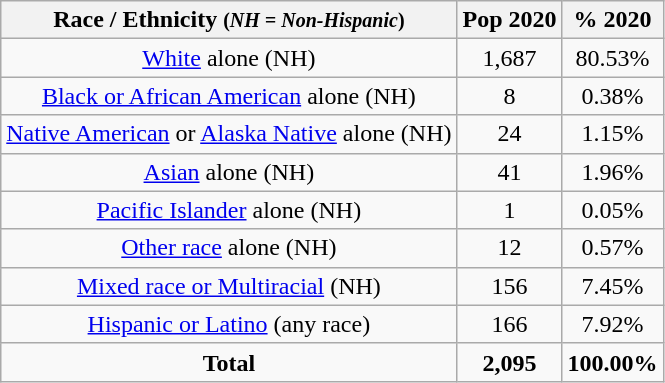<table class="wikitable" style="text-align:center;">
<tr>
<th>Race / Ethnicity <small>(<em>NH = Non-Hispanic</em>)</small></th>
<th>Pop 2020</th>
<th>% 2020</th>
</tr>
<tr>
<td><a href='#'>White</a> alone (NH)</td>
<td>1,687</td>
<td>80.53%</td>
</tr>
<tr>
<td><a href='#'>Black or African American</a> alone (NH)</td>
<td>8</td>
<td>0.38%</td>
</tr>
<tr>
<td><a href='#'>Native American</a> or <a href='#'>Alaska Native</a> alone (NH)</td>
<td>24</td>
<td>1.15%</td>
</tr>
<tr>
<td><a href='#'>Asian</a> alone (NH)</td>
<td>41</td>
<td>1.96%</td>
</tr>
<tr>
<td><a href='#'>Pacific Islander</a> alone (NH)</td>
<td>1</td>
<td>0.05%</td>
</tr>
<tr>
<td><a href='#'>Other race</a> alone (NH)</td>
<td>12</td>
<td>0.57%</td>
</tr>
<tr>
<td><a href='#'>Mixed race or Multiracial</a> (NH)</td>
<td>156</td>
<td>7.45%</td>
</tr>
<tr>
<td><a href='#'>Hispanic or Latino</a> (any race)</td>
<td>166</td>
<td>7.92%</td>
</tr>
<tr>
<td><strong>Total</strong></td>
<td><strong>2,095</strong></td>
<td><strong>100.00%</strong></td>
</tr>
</table>
